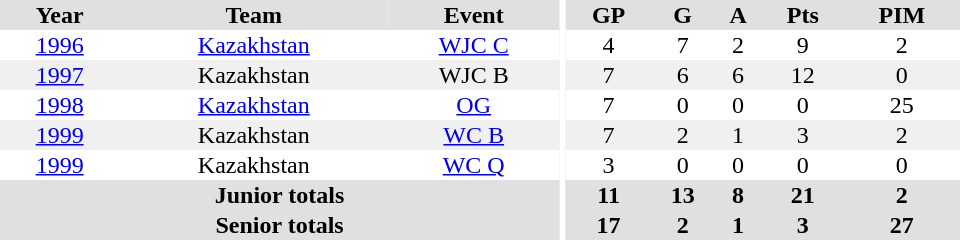<table border="0" cellpadding="1" cellspacing="0" style="text-align:center; width:40em">
<tr bgcolor="#e0e0e0">
<th>Year</th>
<th>Team</th>
<th>Event</th>
<th rowspan="99" bgcolor="#ffffff"></th>
<th>GP</th>
<th>G</th>
<th>A</th>
<th>Pts</th>
<th>PIM</th>
</tr>
<tr>
<td><a href='#'>1996</a></td>
<td><a href='#'>Kazakhstan</a></td>
<td><a href='#'>WJC C</a></td>
<td>4</td>
<td>7</td>
<td>2</td>
<td>9</td>
<td>2</td>
</tr>
<tr bgcolor="#f0f0f0">
<td><a href='#'>1997</a></td>
<td>Kazakhstan</td>
<td>WJC B</td>
<td>7</td>
<td>6</td>
<td>6</td>
<td>12</td>
<td>0</td>
</tr>
<tr>
<td><a href='#'>1998</a></td>
<td><a href='#'>Kazakhstan</a></td>
<td><a href='#'>OG</a></td>
<td>7</td>
<td>0</td>
<td>0</td>
<td>0</td>
<td>25</td>
</tr>
<tr bgcolor="#f0f0f0">
<td><a href='#'>1999</a></td>
<td>Kazakhstan</td>
<td><a href='#'>WC B</a></td>
<td>7</td>
<td>2</td>
<td>1</td>
<td>3</td>
<td>2</td>
</tr>
<tr>
<td><a href='#'>1999</a></td>
<td>Kazakhstan</td>
<td><a href='#'>WC Q</a></td>
<td>3</td>
<td>0</td>
<td>0</td>
<td>0</td>
<td>0</td>
</tr>
<tr bgcolor="#e0e0e0">
<th colspan="3">Junior totals</th>
<th>11</th>
<th>13</th>
<th>8</th>
<th>21</th>
<th>2</th>
</tr>
<tr bgcolor="#e0e0e0">
<th colspan="3">Senior totals</th>
<th>17</th>
<th>2</th>
<th>1</th>
<th>3</th>
<th>27</th>
</tr>
</table>
